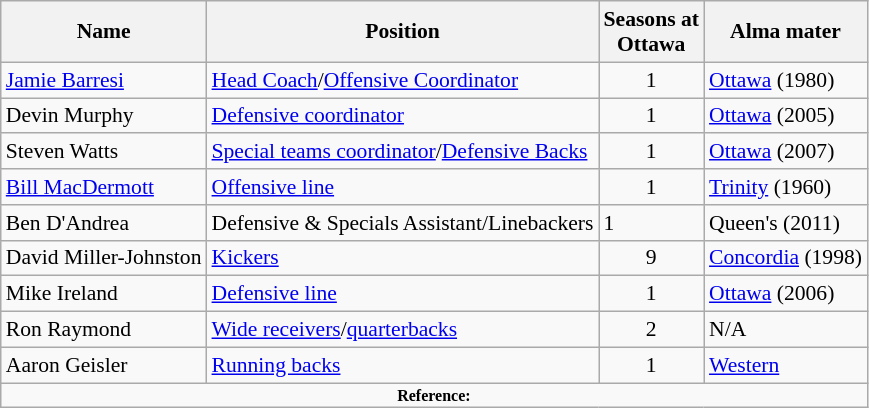<table class="wikitable" border="1" style="font-size:90%;">
<tr>
<th>Name</th>
<th>Position</th>
<th>Seasons at<br>Ottawa</th>
<th>Alma mater</th>
</tr>
<tr>
<td><a href='#'>Jamie Barresi</a></td>
<td><a href='#'>Head Coach</a>/<a href='#'>Offensive Coordinator</a></td>
<td align=center>1</td>
<td><a href='#'>Ottawa</a> (1980)</td>
</tr>
<tr>
<td>Devin Murphy</td>
<td><a href='#'>Defensive coordinator</a></td>
<td align=center>1</td>
<td><a href='#'>Ottawa</a> (2005)</td>
</tr>
<tr>
<td>Steven Watts</td>
<td><a href='#'>Special teams coordinator</a>/<a href='#'>Defensive Backs</a></td>
<td align=center>1</td>
<td><a href='#'>Ottawa</a> (2007)</td>
</tr>
<tr>
<td><a href='#'>Bill MacDermott</a></td>
<td><a href='#'>Offensive line</a></td>
<td align=center>1</td>
<td><a href='#'>Trinity</a> (1960)</td>
</tr>
<tr>
<td>Ben D'Andrea</td>
<td>Defensive & Specials Assistant/Linebackers</td>
<td>1</td>
<td>Queen's (2011)</td>
</tr>
<tr>
<td>David Miller-Johnston</td>
<td><a href='#'>Kickers</a></td>
<td align=center>9</td>
<td><a href='#'>Concordia</a> (1998)</td>
</tr>
<tr>
<td>Mike Ireland</td>
<td><a href='#'>Defensive line</a></td>
<td align=center>1</td>
<td><a href='#'>Ottawa</a> (2006)</td>
</tr>
<tr>
<td>Ron Raymond</td>
<td><a href='#'>Wide receivers</a>/<a href='#'>quarterbacks</a></td>
<td align=center>2</td>
<td>N/A</td>
</tr>
<tr>
<td>Aaron Geisler</td>
<td><a href='#'>Running backs</a></td>
<td align=center>1</td>
<td><a href='#'>Western</a></td>
</tr>
<tr>
<td colspan="4" style="font-size: 8pt" align="center"><strong>Reference:</strong></td>
</tr>
</table>
